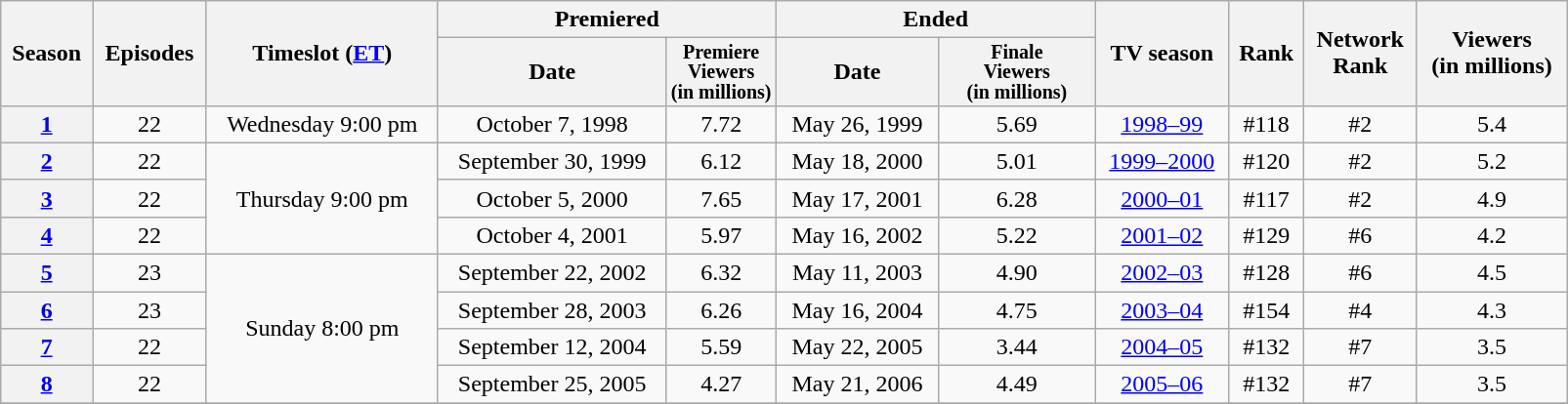<table class="wikitable" style="text-align:center">
<tr>
<th rowspan="2">Season</th>
<th rowspan="2">Episodes</th>
<th rowspan="2">Timeslot (<a href='#'>ET</a>)</th>
<th colspan="2">Premiered</th>
<th colspan="2">Ended</th>
<th rowspan="2">TV season</th>
<th rowspan="2">Rank</th>
<th rowspan="2">Network<br>Rank</th>
<th rowspan="2">Viewers<br>(in millions)</th>
</tr>
<tr>
<th>Date</th>
<th style="width:7%; font-size:smaller; line-height:100%;" span>Premiere<br>Viewers<br>(in millions)</th>
<th>Date</th>
<th style="width:10%; font-size:smaller; line-height:100%;" span>Finale<br>Viewers<br>(in millions)</th>
</tr>
<tr>
<th><a href='#'>1</a></th>
<td>22</td>
<td>Wednesday 9:00 pm</td>
<td>October 7, 1998</td>
<td>7.72</td>
<td>May 26, 1999</td>
<td>5.69</td>
<td><a href='#'>1998–99</a></td>
<td>#118</td>
<td>#2</td>
<td>5.4</td>
</tr>
<tr>
<th><a href='#'>2</a></th>
<td>22</td>
<td rowspan="3">Thursday 9:00 pm</td>
<td>September 30, 1999</td>
<td>6.12</td>
<td>May 18, 2000</td>
<td>5.01</td>
<td><a href='#'>1999–2000</a></td>
<td>#120</td>
<td>#2</td>
<td>5.2</td>
</tr>
<tr>
<th><a href='#'>3</a></th>
<td>22</td>
<td>October 5, 2000</td>
<td>7.65</td>
<td>May 17, 2001</td>
<td>6.28</td>
<td><a href='#'>2000–01</a></td>
<td>#117</td>
<td>#2</td>
<td>4.9</td>
</tr>
<tr>
<th><a href='#'>4</a></th>
<td>22</td>
<td>October 4, 2001</td>
<td>5.97</td>
<td>May 16, 2002</td>
<td>5.22</td>
<td><a href='#'>2001–02</a></td>
<td>#129</td>
<td>#6</td>
<td>4.2</td>
</tr>
<tr>
<th><a href='#'>5</a></th>
<td>23</td>
<td rowspan="4">Sunday 8:00 pm</td>
<td>September 22, 2002</td>
<td>6.32</td>
<td>May 11, 2003</td>
<td>4.90</td>
<td><a href='#'>2002–03</a></td>
<td>#128</td>
<td>#6</td>
<td>4.5</td>
</tr>
<tr>
<th><a href='#'>6</a></th>
<td>23</td>
<td>September 28, 2003</td>
<td>6.26</td>
<td>May 16, 2004</td>
<td>4.75</td>
<td><a href='#'>2003–04</a></td>
<td>#154</td>
<td>#4</td>
<td>4.3</td>
</tr>
<tr>
<th><a href='#'>7</a></th>
<td>22</td>
<td>September 12, 2004</td>
<td>5.59</td>
<td>May 22, 2005</td>
<td>3.44</td>
<td><a href='#'>2004–05</a></td>
<td>#132</td>
<td>#7</td>
<td>3.5</td>
</tr>
<tr>
<th><a href='#'>8</a></th>
<td>22</td>
<td>September 25, 2005</td>
<td>4.27</td>
<td>May 21, 2006</td>
<td>4.49</td>
<td><a href='#'>2005–06</a></td>
<td>#132</td>
<td>#7</td>
<td>3.5</td>
</tr>
<tr>
</tr>
</table>
